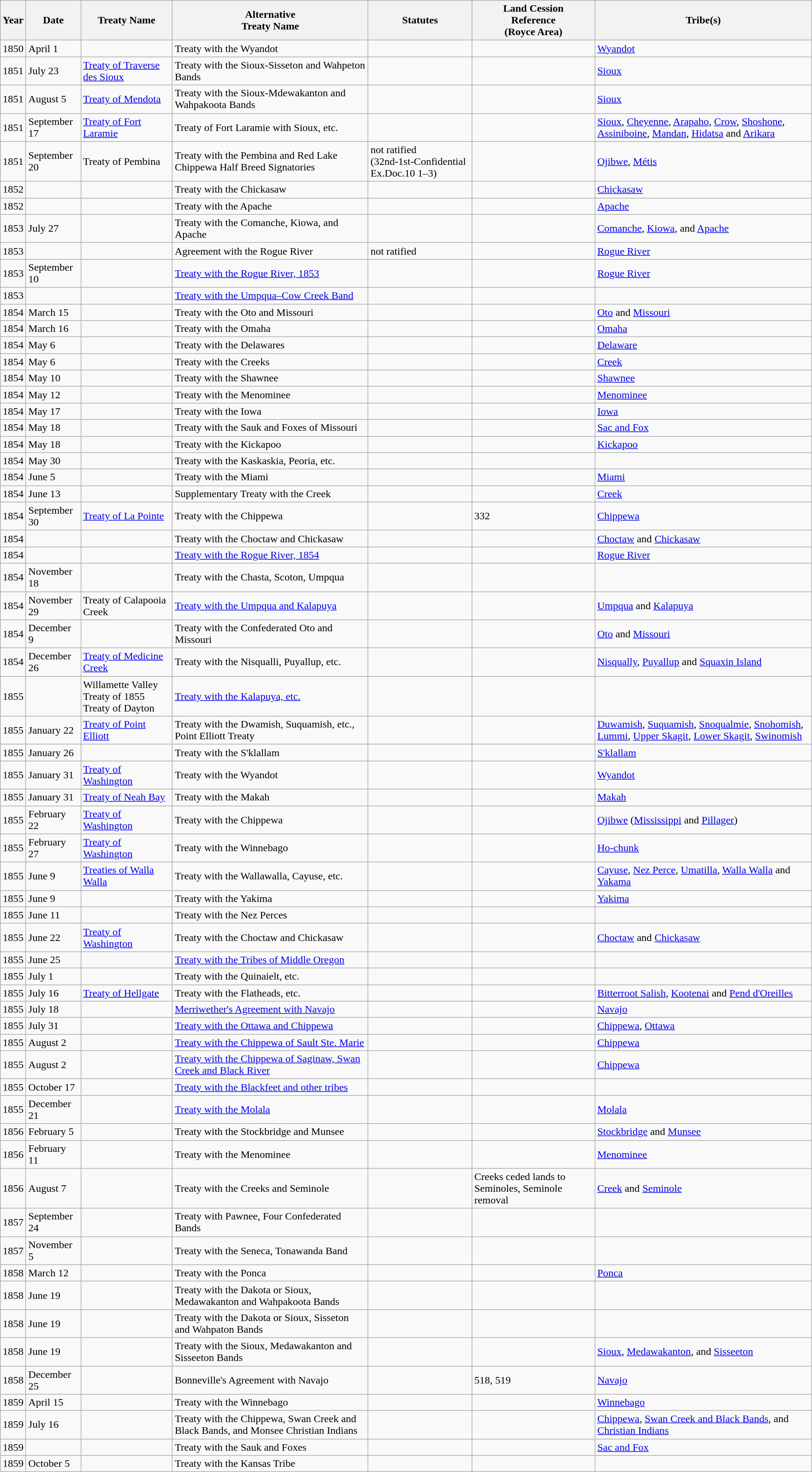<table class="wikitable sortable sticky-header">
<tr>
<th>Year</th>
<th>Date<br></th>
<th>Treaty Name<br></th>
<th>Alternative<br>Treaty Name</th>
<th>Statutes</th>
<th>Land Cession<br>Reference<br>(Royce Area)</th>
<th>Tribe(s)</th>
</tr>
<tr>
<td>1850</td>
<td>April 1</td>
<td></td>
<td>Treaty with the Wyandot</td>
<td></td>
<td></td>
<td><a href='#'>Wyandot</a></td>
</tr>
<tr>
<td>1851</td>
<td>July 23</td>
<td><a href='#'>Treaty of Traverse des Sioux</a></td>
<td>Treaty with the Sioux-Sisseton and Wahpeton Bands</td>
<td></td>
<td></td>
<td><a href='#'>Sioux</a></td>
</tr>
<tr>
<td>1851</td>
<td>August 5</td>
<td><a href='#'>Treaty of Mendota</a></td>
<td>Treaty with the Sioux-Mdewakanton and Wahpakoota Bands</td>
<td></td>
<td></td>
<td><a href='#'>Sioux</a></td>
</tr>
<tr>
<td>1851</td>
<td>September 17</td>
<td><a href='#'>Treaty of Fort Laramie</a></td>
<td>Treaty of Fort Laramie with Sioux, etc.</td>
<td></td>
<td></td>
<td><a href='#'>Sioux</a>, <a href='#'>Cheyenne</a>, <a href='#'>Arapaho</a>, <a href='#'>Crow</a>, <a href='#'>Shoshone</a>, <a href='#'>Assiniboine</a>, <a href='#'>Mandan</a>, <a href='#'>Hidatsa</a> and <a href='#'>Arikara</a></td>
</tr>
<tr>
<td>1851</td>
<td>September 20</td>
<td>Treaty of Pembina</td>
<td>Treaty with the Pembina and Red Lake Chippewa Half Breed Signatories</td>
<td>not ratified<br>(32nd-1st-Confidential Ex.Doc.10 1–3)</td>
<td></td>
<td><a href='#'>Ojibwe</a>, <a href='#'>Métis</a></td>
</tr>
<tr>
<td>1852</td>
<td></td>
<td></td>
<td>Treaty with the Chickasaw</td>
<td></td>
<td></td>
<td><a href='#'>Chickasaw</a></td>
</tr>
<tr>
<td>1852</td>
<td></td>
<td></td>
<td>Treaty with the Apache</td>
<td></td>
<td></td>
<td><a href='#'>Apache</a></td>
</tr>
<tr>
<td>1853</td>
<td>July 27</td>
<td></td>
<td>Treaty with the Comanche, Kiowa, and Apache</td>
<td></td>
<td></td>
<td><a href='#'>Comanche</a>, <a href='#'>Kiowa</a>, and <a href='#'>Apache</a></td>
</tr>
<tr>
<td>1853</td>
<td></td>
<td></td>
<td>Agreement with the Rogue River</td>
<td>not ratified</td>
<td></td>
<td><a href='#'>Rogue River</a></td>
</tr>
<tr>
<td>1853</td>
<td>September 10</td>
<td></td>
<td><a href='#'>Treaty with the Rogue River, 1853</a></td>
<td></td>
<td></td>
<td><a href='#'>Rogue River</a></td>
</tr>
<tr>
<td>1853</td>
<td></td>
<td></td>
<td><a href='#'>Treaty with the Umpqua–Cow Creek Band</a></td>
<td></td>
<td></td>
<td></td>
</tr>
<tr>
<td>1854</td>
<td>March 15</td>
<td></td>
<td>Treaty with the Oto and Missouri</td>
<td></td>
<td></td>
<td><a href='#'>Oto</a> and <a href='#'>Missouri</a></td>
</tr>
<tr>
<td>1854</td>
<td>March 16</td>
<td></td>
<td>Treaty with the Omaha</td>
<td></td>
<td></td>
<td><a href='#'>Omaha</a></td>
</tr>
<tr>
<td>1854</td>
<td>May 6</td>
<td></td>
<td>Treaty with the Delawares</td>
<td></td>
<td></td>
<td><a href='#'>Delaware</a></td>
</tr>
<tr>
<td>1854</td>
<td>May 6</td>
<td></td>
<td>Treaty with the Creeks</td>
<td></td>
<td></td>
<td><a href='#'>Creek</a></td>
</tr>
<tr>
<td>1854</td>
<td>May 10</td>
<td></td>
<td>Treaty with the Shawnee</td>
<td></td>
<td></td>
<td><a href='#'>Shawnee</a></td>
</tr>
<tr>
<td>1854</td>
<td>May 12</td>
<td></td>
<td>Treaty with the Menominee</td>
<td></td>
<td></td>
<td><a href='#'>Menominee</a></td>
</tr>
<tr>
<td>1854</td>
<td>May 17</td>
<td></td>
<td>Treaty with the Iowa</td>
<td></td>
<td></td>
<td><a href='#'>Iowa</a></td>
</tr>
<tr>
<td>1854</td>
<td>May 18</td>
<td></td>
<td>Treaty with the Sauk and Foxes of Missouri</td>
<td></td>
<td></td>
<td><a href='#'>Sac and Fox</a></td>
</tr>
<tr>
<td>1854</td>
<td>May 18</td>
<td></td>
<td>Treaty with the Kickapoo</td>
<td></td>
<td></td>
<td><a href='#'>Kickapoo</a></td>
</tr>
<tr>
<td>1854</td>
<td>May 30</td>
<td></td>
<td>Treaty with the Kaskaskia, Peoria, etc.</td>
<td></td>
<td></td>
<td></td>
</tr>
<tr>
<td>1854</td>
<td>June 5</td>
<td></td>
<td>Treaty with the Miami</td>
<td></td>
<td></td>
<td><a href='#'>Miami</a></td>
</tr>
<tr>
<td>1854</td>
<td>June 13</td>
<td></td>
<td>Supplementary Treaty with the Creek</td>
<td></td>
<td></td>
<td><a href='#'>Creek</a></td>
</tr>
<tr>
<td>1854</td>
<td>September 30</td>
<td><a href='#'>Treaty of La Pointe</a></td>
<td>Treaty with the Chippewa</td>
<td></td>
<td>332</td>
<td><a href='#'>Chippewa</a></td>
</tr>
<tr>
<td>1854</td>
<td></td>
<td></td>
<td>Treaty with the Choctaw and Chickasaw</td>
<td></td>
<td></td>
<td><a href='#'>Choctaw</a> and <a href='#'>Chickasaw</a></td>
</tr>
<tr>
<td>1854</td>
<td></td>
<td></td>
<td><a href='#'>Treaty with the Rogue River, 1854</a></td>
<td></td>
<td></td>
<td><a href='#'>Rogue River</a></td>
</tr>
<tr>
<td>1854</td>
<td>November 18</td>
<td></td>
<td>Treaty with the Chasta, Scoton, Umpqua</td>
<td></td>
<td></td>
<td></td>
</tr>
<tr>
<td>1854</td>
<td>November 29</td>
<td>Treaty of Calapooia Creek</td>
<td><a href='#'>Treaty with the Umpqua and Kalapuya</a></td>
<td></td>
<td></td>
<td><a href='#'>Umpqua</a> and <a href='#'>Kalapuya</a></td>
</tr>
<tr>
<td>1854</td>
<td>December 9</td>
<td></td>
<td>Treaty with the Confederated Oto and Missouri</td>
<td></td>
<td></td>
<td><a href='#'>Oto</a> and <a href='#'>Missouri</a></td>
</tr>
<tr>
<td>1854</td>
<td>December 26</td>
<td><a href='#'>Treaty of Medicine Creek</a></td>
<td>Treaty with the Nisqualli, Puyallup, etc.</td>
<td></td>
<td></td>
<td><a href='#'>Nisqually</a>, <a href='#'>Puyallup</a> and <a href='#'>Squaxin Island</a></td>
</tr>
<tr>
<td>1855</td>
<td></td>
<td>Willamette Valley Treaty of 1855<br>Treaty of Dayton</td>
<td><a href='#'>Treaty with the Kalapuya, etc.</a></td>
<td></td>
<td></td>
<td></td>
</tr>
<tr>
<td>1855</td>
<td>January 22</td>
<td><a href='#'>Treaty of Point Elliott</a></td>
<td>Treaty with the Dwamish, Suquamish, etc., Point Elliott Treaty</td>
<td></td>
<td></td>
<td><a href='#'>Duwamish</a>, <a href='#'>Suquamish</a>, <a href='#'>Snoqualmie</a>, <a href='#'>Snohomish</a>, <a href='#'>Lummi</a>, <a href='#'>Upper Skagit</a>, <a href='#'>Lower Skagit</a>, <a href='#'>Swinomish</a></td>
</tr>
<tr>
<td>1855</td>
<td>January 26</td>
<td></td>
<td>Treaty with the S'klallam</td>
<td></td>
<td></td>
<td><a href='#'>S'klallam</a></td>
</tr>
<tr>
<td>1855</td>
<td>January 31</td>
<td><a href='#'>Treaty of Washington</a></td>
<td>Treaty with the Wyandot</td>
<td></td>
<td></td>
<td><a href='#'>Wyandot</a></td>
</tr>
<tr>
<td>1855</td>
<td>January 31</td>
<td><a href='#'>Treaty of Neah Bay</a></td>
<td>Treaty with the Makah</td>
<td></td>
<td></td>
<td><a href='#'>Makah</a></td>
</tr>
<tr>
<td>1855</td>
<td>February 22</td>
<td><a href='#'>Treaty of Washington</a></td>
<td>Treaty with the Chippewa</td>
<td></td>
<td></td>
<td><a href='#'>Ojibwe</a> (<a href='#'>Mississippi</a> and <a href='#'>Pillager</a>)</td>
</tr>
<tr>
<td>1855</td>
<td>February 27</td>
<td><a href='#'>Treaty of Washington</a></td>
<td>Treaty with the Winnebago</td>
<td></td>
<td></td>
<td><a href='#'>Ho-chunk</a></td>
</tr>
<tr>
<td>1855</td>
<td>June 9</td>
<td><a href='#'>Treaties of Walla Walla</a></td>
<td>Treaty with the Wallawalla, Cayuse, etc.</td>
<td></td>
<td></td>
<td><a href='#'>Cayuse</a>, <a href='#'>Nez Perce</a>, <a href='#'>Umatilla</a>, <a href='#'>Walla Walla</a> and <a href='#'>Yakama</a></td>
</tr>
<tr>
<td>1855</td>
<td>June 9</td>
<td></td>
<td>Treaty with the Yakima</td>
<td></td>
<td></td>
<td><a href='#'>Yakima</a></td>
</tr>
<tr>
<td>1855</td>
<td>June 11</td>
<td></td>
<td>Treaty with the Nez Perces</td>
<td></td>
<td></td>
<td></td>
</tr>
<tr>
<td>1855</td>
<td>June 22</td>
<td><a href='#'>Treaty of Washington</a></td>
<td>Treaty with the Choctaw and Chickasaw</td>
<td></td>
<td></td>
<td><a href='#'>Choctaw</a> and <a href='#'>Chickasaw</a></td>
</tr>
<tr>
<td>1855</td>
<td>June 25</td>
<td></td>
<td><a href='#'>Treaty with the Tribes of Middle Oregon</a></td>
<td></td>
<td></td>
<td></td>
</tr>
<tr>
<td>1855</td>
<td>July 1</td>
<td></td>
<td>Treaty with the Quinaielt, etc.</td>
<td></td>
<td></td>
<td></td>
</tr>
<tr>
<td>1855</td>
<td>July 16</td>
<td><a href='#'>Treaty of Hellgate</a></td>
<td>Treaty with the Flatheads, etc.</td>
<td></td>
<td></td>
<td><a href='#'>Bitterroot Salish</a>, <a href='#'>Kootenai</a> and <a href='#'>Pend d'Oreilles</a></td>
</tr>
<tr>
<td>1855</td>
<td>July 18</td>
<td></td>
<td><a href='#'>Merriwether's Agreement with Navajo</a></td>
<td></td>
<td></td>
<td><a href='#'>Navajo</a></td>
</tr>
<tr>
<td>1855</td>
<td>July 31</td>
<td></td>
<td><a href='#'>Treaty with the Ottawa and Chippewa</a></td>
<td></td>
<td></td>
<td><a href='#'>Chippewa</a>, <a href='#'>Ottawa</a></td>
</tr>
<tr>
<td>1855</td>
<td>August 2</td>
<td></td>
<td><a href='#'>Treaty with the Chippewa of Sault Ste. Marie</a></td>
<td></td>
<td></td>
<td><a href='#'>Chippewa</a></td>
</tr>
<tr>
<td>1855</td>
<td>August 2</td>
<td></td>
<td><a href='#'>Treaty with the Chippewa of Saginaw, Swan Creek and Black River</a></td>
<td></td>
<td></td>
<td><a href='#'>Chippewa</a></td>
</tr>
<tr>
<td>1855</td>
<td>October 17</td>
<td></td>
<td><a href='#'>Treaty with the Blackfeet and other tribes</a></td>
<td></td>
<td></td>
<td></td>
</tr>
<tr>
<td>1855</td>
<td>December 21</td>
<td></td>
<td><a href='#'>Treaty with the Molala</a></td>
<td></td>
<td></td>
<td><a href='#'>Molala</a></td>
</tr>
<tr>
<td>1856</td>
<td>February 5</td>
<td></td>
<td>Treaty with the Stockbridge and Munsee</td>
<td></td>
<td></td>
<td><a href='#'>Stockbridge</a> and <a href='#'>Munsee</a></td>
</tr>
<tr>
<td>1856</td>
<td>February 11</td>
<td></td>
<td>Treaty with the Menominee</td>
<td></td>
<td></td>
<td><a href='#'>Menominee</a></td>
</tr>
<tr>
<td>1856</td>
<td>August 7</td>
<td></td>
<td>Treaty with the Creeks and Seminole</td>
<td></td>
<td>Creeks ceded lands to Seminoles, Seminole removal</td>
<td><a href='#'>Creek</a> and <a href='#'>Seminole</a></td>
</tr>
<tr>
<td>1857</td>
<td>September 24</td>
<td></td>
<td>Treaty with Pawnee, Four Confederated Bands</td>
<td></td>
<td></td>
<td></td>
</tr>
<tr>
<td>1857</td>
<td>November 5</td>
<td></td>
<td>Treaty with the Seneca, Tonawanda Band</td>
<td></td>
<td></td>
<td></td>
</tr>
<tr>
<td>1858</td>
<td>March 12</td>
<td></td>
<td>Treaty with the Ponca</td>
<td></td>
<td></td>
<td><a href='#'>Ponca</a></td>
</tr>
<tr>
<td>1858</td>
<td>June 19</td>
<td></td>
<td>Treaty with the Dakota or Sioux, Medawakanton and Wahpakoota Bands</td>
<td></td>
<td></td>
<td></td>
</tr>
<tr>
<td>1858</td>
<td>June 19</td>
<td></td>
<td>Treaty with the Dakota or Sioux, Sisseton and Wahpaton Bands</td>
<td></td>
<td></td>
<td></td>
</tr>
<tr>
<td>1858</td>
<td>June 19</td>
<td></td>
<td>Treaty with the Sioux, Medawakanton and Sisseeton Bands</td>
<td></td>
<td></td>
<td><a href='#'>Sioux</a>, <a href='#'>Medawakanton</a>, and <a href='#'>Sisseeton</a></td>
</tr>
<tr>
<td>1858</td>
<td>December 25</td>
<td></td>
<td>Bonneville's Agreement with Navajo</td>
<td></td>
<td>518, 519</td>
<td><a href='#'>Navajo</a></td>
</tr>
<tr>
<td>1859</td>
<td>April 15</td>
<td></td>
<td>Treaty with the Winnebago</td>
<td></td>
<td></td>
<td><a href='#'>Winnebago</a></td>
</tr>
<tr>
<td>1859</td>
<td>July 16</td>
<td></td>
<td>Treaty with the Chippewa, Swan Creek and Black Bands, and Monsee Christian Indians</td>
<td></td>
<td></td>
<td><a href='#'>Chippewa</a>, <a href='#'>Swan Creek and Black Bands</a>, and <a href='#'>Christian Indians</a></td>
</tr>
<tr>
<td>1859</td>
<td></td>
<td></td>
<td>Treaty with the Sauk and Foxes</td>
<td></td>
<td></td>
<td><a href='#'>Sac and Fox</a></td>
</tr>
<tr>
<td>1859</td>
<td>October 5</td>
<td></td>
<td>Treaty with the Kansas Tribe</td>
<td></td>
<td></td>
<td></td>
</tr>
</table>
